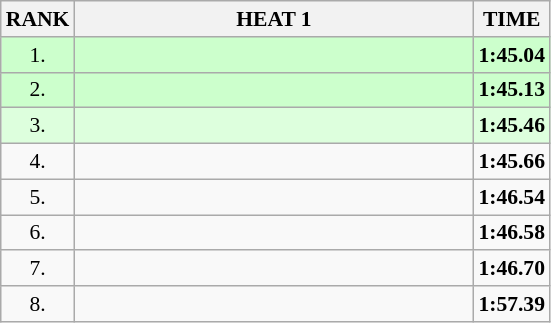<table class="wikitable" style="border-collapse: collapse; font-size: 90%;">
<tr>
<th>RANK</th>
<th align="left" style="width: 18em">HEAT 1</th>
<th>TIME</th>
</tr>
<tr style="background:#ccffcc;">
<td align="center">1.</td>
<td></td>
<td align="center"><strong>1:45.04</strong></td>
</tr>
<tr style="background:#ccffcc;">
<td align="center">2.</td>
<td></td>
<td align="center"><strong>1:45.13</strong></td>
</tr>
<tr style="background:#ddffdd;">
<td align="center">3.</td>
<td></td>
<td align="center"><strong>1:45.46</strong></td>
</tr>
<tr>
<td align="center">4.</td>
<td></td>
<td align="center"><strong>1:45.66</strong></td>
</tr>
<tr>
<td align="center">5.</td>
<td></td>
<td align="center"><strong>1:46.54</strong></td>
</tr>
<tr>
<td align="center">6.</td>
<td></td>
<td align="center"><strong>1:46.58</strong></td>
</tr>
<tr>
<td align="center">7.</td>
<td></td>
<td align="center"><strong>1:46.70</strong></td>
</tr>
<tr>
<td align="center">8.</td>
<td></td>
<td align="center"><strong>1:57.39</strong></td>
</tr>
</table>
